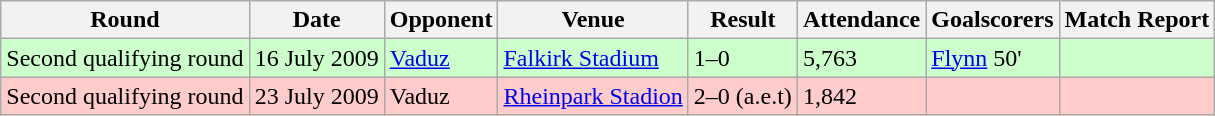<table class="wikitable">
<tr>
<th>Round</th>
<th>Date</th>
<th>Opponent</th>
<th>Venue</th>
<th>Result</th>
<th>Attendance</th>
<th>Goalscorers</th>
<th>Match Report</th>
</tr>
<tr style="background-color: #ccffcc;">
<td>Second qualifying round</td>
<td>16 July 2009</td>
<td> <a href='#'>Vaduz</a></td>
<td><a href='#'>Falkirk Stadium</a></td>
<td>1–0</td>
<td>5,763</td>
<td><a href='#'>Flynn</a> 50'</td>
<td></td>
</tr>
<tr style="background-color: #ffcccc;">
<td>Second qualifying round</td>
<td>23 July 2009</td>
<td> Vaduz</td>
<td><a href='#'>Rheinpark Stadion</a></td>
<td>2–0 (a.e.t)</td>
<td>1,842</td>
<td></td>
<td></td>
</tr>
</table>
